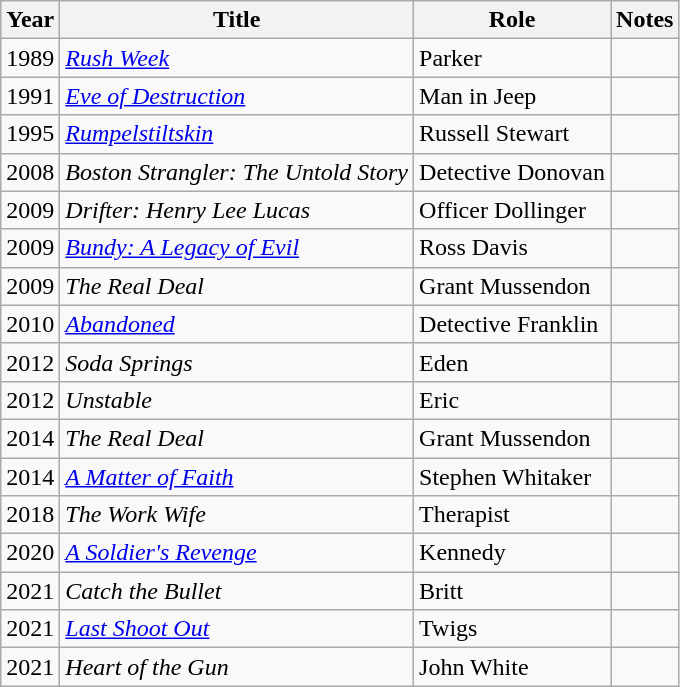<table class="wikitable sortable">
<tr>
<th>Year</th>
<th>Title</th>
<th>Role</th>
<th>Notes</th>
</tr>
<tr>
<td>1989</td>
<td><em><a href='#'>Rush Week</a></em></td>
<td>Parker</td>
<td></td>
</tr>
<tr>
<td>1991</td>
<td><a href='#'><em>Eve of Destruction</em></a></td>
<td>Man in Jeep</td>
<td></td>
</tr>
<tr>
<td>1995</td>
<td><a href='#'><em>Rumpelstiltskin</em></a></td>
<td>Russell Stewart</td>
<td></td>
</tr>
<tr>
<td>2008</td>
<td><em>Boston Strangler: The Untold Story</em></td>
<td>Detective Donovan</td>
<td></td>
</tr>
<tr>
<td>2009</td>
<td><em>Drifter: Henry Lee Lucas</em></td>
<td>Officer Dollinger</td>
<td></td>
</tr>
<tr>
<td>2009</td>
<td><em><a href='#'>Bundy: A Legacy of Evil</a></em></td>
<td>Ross Davis</td>
<td></td>
</tr>
<tr>
<td>2009</td>
<td><em>The Real Deal</em></td>
<td>Grant Mussendon</td>
<td></td>
</tr>
<tr>
<td>2010</td>
<td><a href='#'><em>Abandoned</em></a></td>
<td>Detective Franklin</td>
<td></td>
</tr>
<tr>
<td>2012</td>
<td><em>Soda Springs</em></td>
<td>Eden</td>
<td></td>
</tr>
<tr>
<td>2012</td>
<td><em>Unstable</em></td>
<td>Eric</td>
<td></td>
</tr>
<tr>
<td>2014</td>
<td><em>The Real Deal</em></td>
<td>Grant Mussendon</td>
<td></td>
</tr>
<tr>
<td>2014</td>
<td><em><a href='#'>A Matter of Faith</a></em></td>
<td>Stephen Whitaker</td>
<td></td>
</tr>
<tr>
<td>2018</td>
<td><em>The Work Wife</em></td>
<td>Therapist</td>
<td></td>
</tr>
<tr>
<td>2020</td>
<td><em><a href='#'>A Soldier's Revenge</a></em></td>
<td>Kennedy</td>
<td></td>
</tr>
<tr>
<td>2021</td>
<td><em>Catch the Bullet</em></td>
<td>Britt</td>
<td></td>
</tr>
<tr>
<td>2021</td>
<td><em><a href='#'>Last Shoot Out</a></em></td>
<td>Twigs</td>
<td></td>
</tr>
<tr>
<td>2021</td>
<td><em>Heart of the Gun</em></td>
<td>John White</td>
<td></td>
</tr>
</table>
